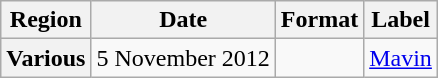<table class="wikitable plainrowheaders">
<tr>
<th scope="col">Region</th>
<th scope="col">Date</th>
<th scope="col">Format</th>
<th scope="col">Label</th>
</tr>
<tr>
<th scope="row">Various</th>
<td>5 November 2012</td>
<td></td>
<td><a href='#'>Mavin</a></td>
</tr>
</table>
